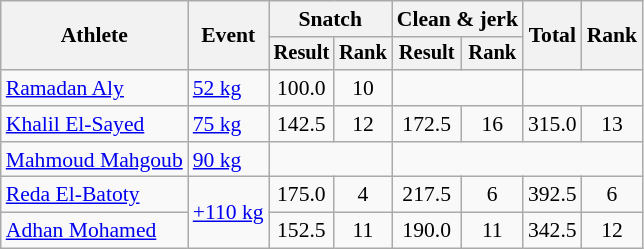<table class="wikitable" style="font-size:90%">
<tr>
<th rowspan="2">Athlete</th>
<th rowspan="2">Event</th>
<th colspan="2">Snatch</th>
<th colspan="2">Clean & jerk</th>
<th rowspan="2">Total</th>
<th rowspan="2">Rank</th>
</tr>
<tr style="font-size:95%">
<th>Result</th>
<th>Rank</th>
<th>Result</th>
<th>Rank</th>
</tr>
<tr align=center>
<td align=left><a href='#'>Ramadan Aly</a></td>
<td align=left><a href='#'>52 kg</a></td>
<td>100.0</td>
<td>10</td>
<td colspan=2></td>
<td colspan=2></td>
</tr>
<tr align=center>
<td align=left><a href='#'>Khalil El-Sayed</a></td>
<td align=left><a href='#'>75 kg</a></td>
<td>142.5</td>
<td>12</td>
<td>172.5</td>
<td>16</td>
<td>315.0</td>
<td>13</td>
</tr>
<tr align=center>
<td align=left><a href='#'>Mahmoud Mahgoub</a></td>
<td align=left><a href='#'>90 kg</a></td>
<td colspan=2></td>
<td colspan=4></td>
</tr>
<tr align=center>
<td align=left><a href='#'>Reda El-Batoty</a></td>
<td align=left rowspan=2><a href='#'>+110 kg</a></td>
<td>175.0</td>
<td>4</td>
<td>217.5</td>
<td>6</td>
<td>392.5</td>
<td>6</td>
</tr>
<tr align=center>
<td align=left><a href='#'>Adhan Mohamed</a></td>
<td>152.5</td>
<td>11</td>
<td>190.0</td>
<td>11</td>
<td>342.5</td>
<td>12</td>
</tr>
</table>
